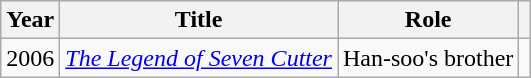<table class="wikitable">
<tr>
<th>Year</th>
<th>Title</th>
<th>Role</th>
<th><br></th>
</tr>
<tr>
<td>2006</td>
<td><em><a href='#'>The Legend of Seven Cutter</a></em></td>
<td>Han-soo's brother</td>
<td></td>
</tr>
</table>
